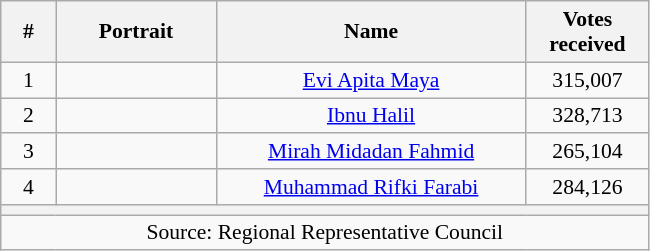<table class="wikitable sortable" style="text-align:center; font-size: 0.9em;">
<tr>
<th width="30">#</th>
<th width="100">Portrait</th>
<th width="200">Name</th>
<th width="75">Votes received</th>
</tr>
<tr>
<td>1</td>
<td></td>
<td><a href='#'>Evi Apita Maya</a></td>
<td>315,007</td>
</tr>
<tr>
<td>2</td>
<td></td>
<td><a href='#'>Ibnu Halil</a></td>
<td>328,713</td>
</tr>
<tr>
<td>3</td>
<td></td>
<td><a href='#'>Mirah Midadan Fahmid</a></td>
<td>265,104</td>
</tr>
<tr>
<td>4</td>
<td></td>
<td><a href='#'>Muhammad Rifki Farabi</a></td>
<td>284,126</td>
</tr>
<tr>
<th colspan="8"></th>
</tr>
<tr>
<td colspan="8">Source: Regional Representative Council</td>
</tr>
</table>
